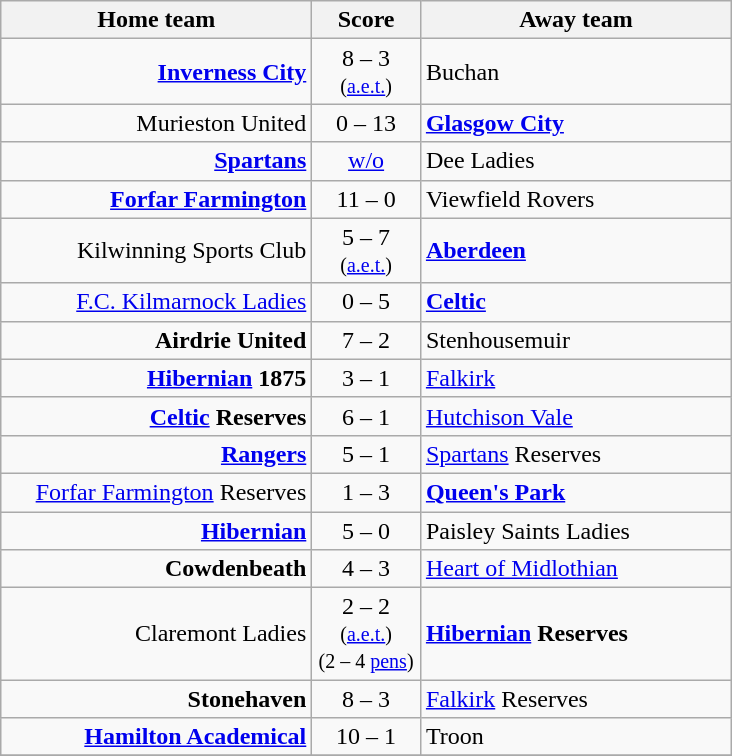<table class="wikitable" style="border-collapse: collapse;">
<tr>
<th align="right" width="200">Home team</th>
<th align="center" width="65"> Score </th>
<th align="left" width="200">Away team</th>
</tr>
<tr>
<td style="text-align: right;"><strong><a href='#'>Inverness City</a></strong></td>
<td style="text-align: center;">8 – 3 <small>(<a href='#'>a.e.t.</a>)</small></td>
<td style="text-align: left;">Buchan</td>
</tr>
<tr>
<td style="text-align: right;">Murieston United</td>
<td style="text-align: center;">0 – 13</td>
<td style="text-align: left;"><strong><a href='#'>Glasgow City</a></strong></td>
</tr>
<tr>
<td style="text-align: right;"><strong><a href='#'>Spartans</a></strong></td>
<td style="text-align: center;"><a href='#'>w/o</a></td>
<td style="text-align: left;">Dee Ladies</td>
</tr>
<tr>
<td style="text-align: right;"><strong><a href='#'>Forfar Farmington</a></strong></td>
<td style="text-align: center;">11 – 0</td>
<td style="text-align: left;">Viewfield Rovers</td>
</tr>
<tr>
<td style="text-align: right;">Kilwinning Sports Club</td>
<td style="text-align: center;">5 – 7 <small>(<a href='#'>a.e.t.</a>)</small></td>
<td style="text-align: left;"><strong><a href='#'>Aberdeen</a></strong></td>
</tr>
<tr>
<td style="text-align: right;"><a href='#'>F.C. Kilmarnock Ladies</a></td>
<td style="text-align: center;">0 – 5</td>
<td style="text-align: left;"><strong><a href='#'>Celtic</a></strong></td>
</tr>
<tr>
<td style="text-align: right;"><strong>Airdrie United</strong></td>
<td style="text-align: center;">7 – 2</td>
<td style="text-align: left;">Stenhousemuir</td>
</tr>
<tr>
<td style="text-align: right;"><strong><a href='#'>Hibernian</a> 1875</strong></td>
<td style="text-align: center;">3 – 1</td>
<td style="text-align: left;"><a href='#'>Falkirk</a></td>
</tr>
<tr>
<td style="text-align: right;"><strong><a href='#'>Celtic</a> Reserves</strong></td>
<td style="text-align: center;">6 – 1</td>
<td style="text-align: left;"><a href='#'>Hutchison Vale</a></td>
</tr>
<tr>
<td style="text-align: right;"><strong><a href='#'>Rangers</a></strong></td>
<td style="text-align: center;">5 – 1</td>
<td style="text-align: left;"><a href='#'>Spartans</a> Reserves</td>
</tr>
<tr>
<td style="text-align: right;"><a href='#'>Forfar Farmington</a> Reserves</td>
<td style="text-align: center;">1 – 3</td>
<td style="text-align: left;"><strong><a href='#'>Queen's Park</a></strong></td>
</tr>
<tr>
<td style="text-align: right;"><strong><a href='#'>Hibernian</a></strong></td>
<td style="text-align: center;">5 – 0</td>
<td style="text-align: left;">Paisley Saints Ladies</td>
</tr>
<tr>
<td style="text-align: right;"><strong>Cowdenbeath</strong></td>
<td style="text-align: center;">4 – 3</td>
<td style="text-align: left;"><a href='#'>Heart of Midlothian</a></td>
</tr>
<tr>
<td style="text-align: right;">Claremont Ladies</td>
<td style="text-align: center;">2 – 2 <small>(<a href='#'>a.e.t.</a>)<br>(2 – 4 <a href='#'>pens</a>)</small></td>
<td style="text-align: left;"><strong><a href='#'>Hibernian</a> Reserves</strong></td>
</tr>
<tr>
<td style="text-align: right;"><strong>Stonehaven</strong></td>
<td style="text-align: center;">8 – 3</td>
<td style="text-align: left;"><a href='#'>Falkirk</a> Reserves</td>
</tr>
<tr>
<td style="text-align: right;"><strong><a href='#'>Hamilton Academical</a></strong></td>
<td style="text-align: center;">10 – 1</td>
<td style="text-align: left;">Troon</td>
</tr>
<tr>
</tr>
</table>
